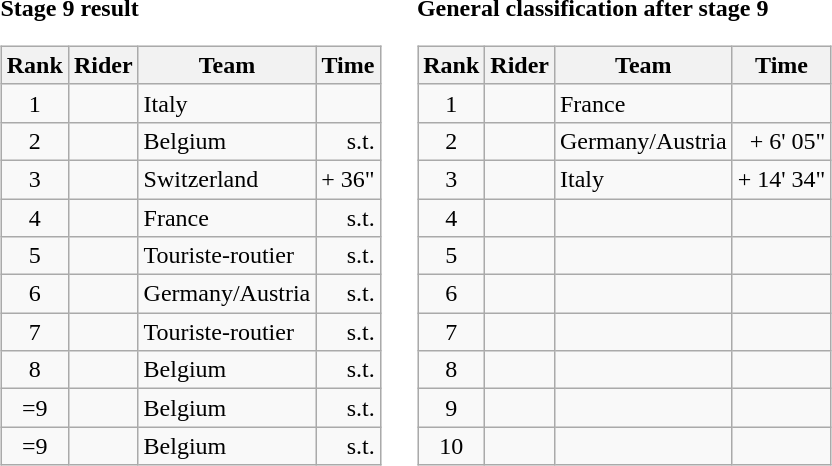<table>
<tr>
<td><strong>Stage 9 result</strong><br><table class="wikitable">
<tr>
<th scope="col">Rank</th>
<th scope="col">Rider</th>
<th scope="col">Team</th>
<th scope="col">Time</th>
</tr>
<tr>
<td style="text-align:center;">1</td>
<td></td>
<td>Italy</td>
<td style="text-align:right;"></td>
</tr>
<tr>
<td style="text-align:center;">2</td>
<td></td>
<td>Belgium</td>
<td style="text-align:right;">s.t.</td>
</tr>
<tr>
<td style="text-align:center;">3</td>
<td></td>
<td>Switzerland</td>
<td style="text-align:right;">+ 36"</td>
</tr>
<tr>
<td style="text-align:center;">4</td>
<td></td>
<td>France</td>
<td style="text-align:right;">s.t.</td>
</tr>
<tr>
<td style="text-align:center;">5</td>
<td></td>
<td>Touriste-routier</td>
<td style="text-align:right;">s.t.</td>
</tr>
<tr>
<td style="text-align:center;">6</td>
<td></td>
<td>Germany/Austria</td>
<td style="text-align:right;">s.t.</td>
</tr>
<tr>
<td style="text-align:center;">7</td>
<td></td>
<td>Touriste-routier</td>
<td style="text-align:right;">s.t.</td>
</tr>
<tr>
<td style="text-align:center;">8</td>
<td></td>
<td>Belgium</td>
<td style="text-align:right;">s.t.</td>
</tr>
<tr>
<td style="text-align:center;">=9</td>
<td></td>
<td>Belgium</td>
<td style="text-align:right;">s.t.</td>
</tr>
<tr>
<td style="text-align:center;">=9</td>
<td></td>
<td>Belgium</td>
<td style="text-align:right;">s.t.</td>
</tr>
</table>
</td>
<td></td>
<td><strong>General classification after stage 9</strong><br><table class="wikitable">
<tr>
<th scope="col">Rank</th>
<th scope="col">Rider</th>
<th scope="col">Team</th>
<th scope="col">Time</th>
</tr>
<tr>
<td style="text-align:center;">1</td>
<td></td>
<td>France</td>
<td style="text-align:right;"></td>
</tr>
<tr>
<td style="text-align:center;">2</td>
<td></td>
<td>Germany/Austria</td>
<td style="text-align:right;">+ 6' 05"</td>
</tr>
<tr>
<td style="text-align:center;">3</td>
<td></td>
<td>Italy</td>
<td style="text-align:right;">+ 14' 34"</td>
</tr>
<tr>
<td style="text-align:center;">4</td>
<td></td>
<td></td>
<td></td>
</tr>
<tr>
<td style="text-align:center;">5</td>
<td></td>
<td></td>
<td></td>
</tr>
<tr>
<td style="text-align:center;">6</td>
<td></td>
<td></td>
<td></td>
</tr>
<tr>
<td style="text-align:center;">7</td>
<td></td>
<td></td>
<td></td>
</tr>
<tr>
<td style="text-align:center;">8</td>
<td></td>
<td></td>
<td></td>
</tr>
<tr>
<td style="text-align:center;">9</td>
<td></td>
<td></td>
<td></td>
</tr>
<tr>
<td style="text-align:center;">10</td>
<td></td>
<td></td>
<td></td>
</tr>
</table>
</td>
</tr>
</table>
